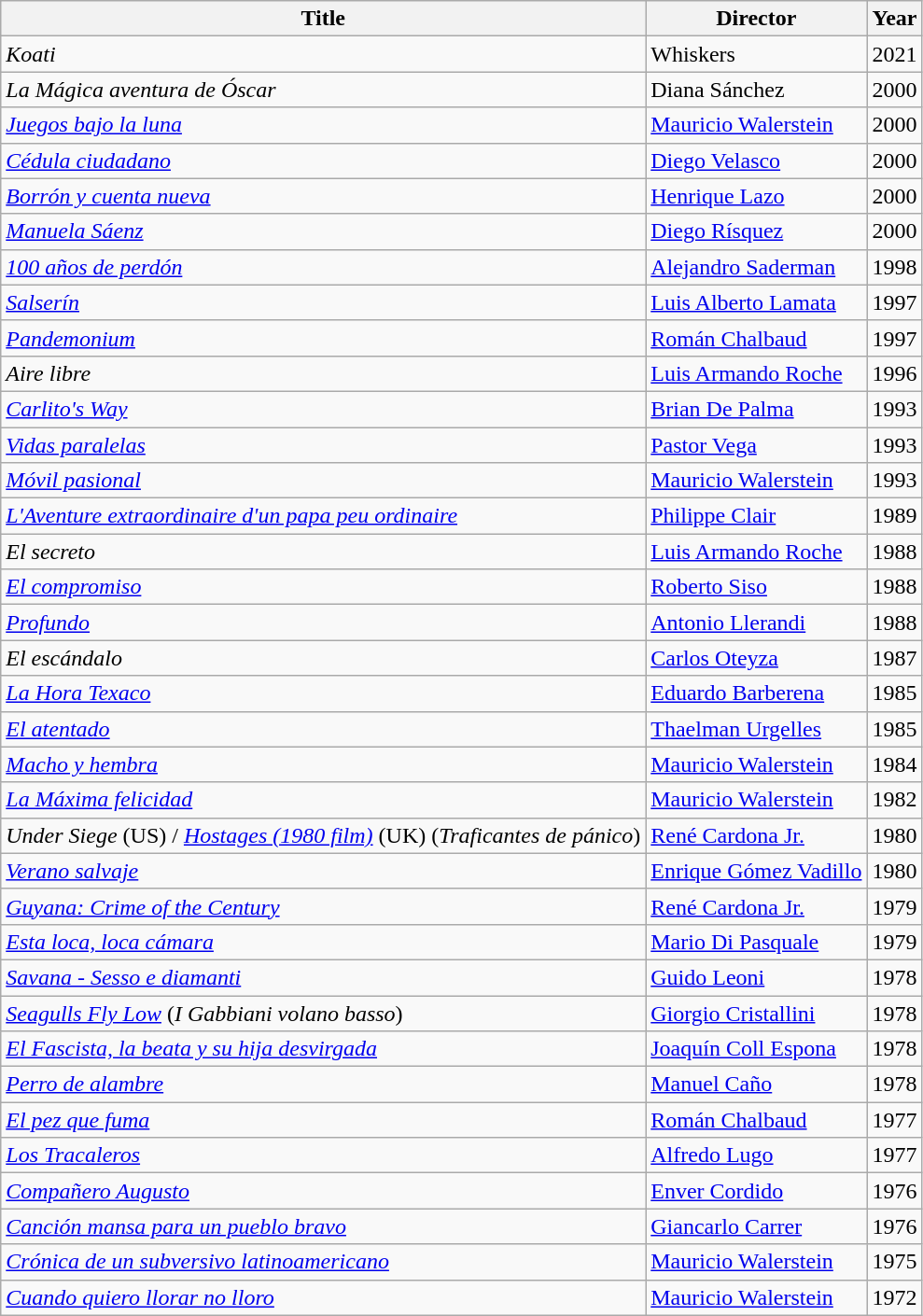<table class="wikitable">
<tr>
<th>Title</th>
<th>Director</th>
<th>Year</th>
</tr>
<tr>
<td><em>Koati</em></td>
<td>Whiskers</td>
<td>2021</td>
</tr>
<tr>
<td><em>La Mágica aventura de Óscar</em></td>
<td>Diana Sánchez</td>
<td>2000</td>
</tr>
<tr>
<td><em><a href='#'>Juegos bajo la luna</a></em></td>
<td><a href='#'>Mauricio Walerstein</a></td>
<td>2000</td>
</tr>
<tr>
<td><em><a href='#'>Cédula ciudadano</a></em></td>
<td><a href='#'>Diego Velasco</a></td>
<td>2000</td>
</tr>
<tr>
<td><em><a href='#'>Borrón y cuenta nueva</a></em></td>
<td><a href='#'>Henrique Lazo</a></td>
<td>2000</td>
</tr>
<tr>
<td><em><a href='#'>Manuela Sáenz</a></em></td>
<td><a href='#'>Diego Rísquez</a></td>
<td>2000</td>
</tr>
<tr>
<td><em><a href='#'>100 años de perdón</a></em></td>
<td><a href='#'>Alejandro Saderman</a></td>
<td>1998</td>
</tr>
<tr>
<td><em><a href='#'>Salserín</a></em></td>
<td><a href='#'>Luis Alberto Lamata</a></td>
<td>1997</td>
</tr>
<tr>
<td><em><a href='#'>Pandemonium</a></em></td>
<td><a href='#'>Román Chalbaud</a></td>
<td>1997</td>
</tr>
<tr>
<td><em>Aire libre</em></td>
<td><a href='#'>Luis Armando Roche</a></td>
<td>1996</td>
</tr>
<tr>
<td><em><a href='#'>Carlito's Way</a></em></td>
<td><a href='#'>Brian De Palma</a></td>
<td>1993</td>
</tr>
<tr>
<td><em><a href='#'>Vidas paralelas</a></em></td>
<td><a href='#'>Pastor Vega</a></td>
<td>1993</td>
</tr>
<tr>
<td><em><a href='#'>Móvil pasional</a></em></td>
<td><a href='#'>Mauricio Walerstein</a></td>
<td>1993</td>
</tr>
<tr>
<td><em><a href='#'>L'Aventure extraordinaire d'un papa peu ordinaire</a></em></td>
<td><a href='#'>Philippe Clair</a></td>
<td>1989</td>
</tr>
<tr>
<td><em> El secreto</em></td>
<td><a href='#'>Luis Armando Roche</a></td>
<td>1988</td>
</tr>
<tr>
<td><em><a href='#'>El compromiso</a></em></td>
<td><a href='#'>Roberto Siso</a></td>
<td>1988</td>
</tr>
<tr>
<td><em><a href='#'>Profundo</a></em></td>
<td><a href='#'>Antonio Llerandi</a></td>
<td>1988</td>
</tr>
<tr>
<td><em>El escándalo</em></td>
<td><a href='#'>Carlos Oteyza</a></td>
<td>1987</td>
</tr>
<tr>
<td><em><a href='#'>La Hora Texaco</a></em></td>
<td><a href='#'>Eduardo Barberena</a></td>
<td>1985</td>
</tr>
<tr>
<td><em><a href='#'>El atentado</a></em></td>
<td><a href='#'>Thaelman Urgelles</a></td>
<td>1985</td>
</tr>
<tr>
<td><em><a href='#'>Macho y hembra</a></em></td>
<td><a href='#'>Mauricio Walerstein</a></td>
<td>1984</td>
</tr>
<tr>
<td><em><a href='#'>La Máxima felicidad</a></em></td>
<td><a href='#'>Mauricio Walerstein</a></td>
<td>1982</td>
</tr>
<tr>
<td><em>Under Siege</em> (US) / <em><a href='#'>Hostages (1980 film)</a></em> (UK) (<em>Traficantes de pánico</em>)</td>
<td><a href='#'>René Cardona Jr.</a></td>
<td>1980</td>
</tr>
<tr>
<td><em><a href='#'>Verano salvaje</a></em></td>
<td><a href='#'>Enrique Gómez Vadillo</a></td>
<td>1980</td>
</tr>
<tr>
<td><em><a href='#'>Guyana: Crime of the Century</a></em></td>
<td><a href='#'>René Cardona Jr.</a></td>
<td>1979</td>
</tr>
<tr>
<td><em><a href='#'>Esta loca, loca cámara</a></em></td>
<td><a href='#'>Mario Di Pasquale</a></td>
<td>1979</td>
</tr>
<tr>
<td><em><a href='#'>Savana - Sesso e diamanti</a></em></td>
<td><a href='#'>Guido Leoni</a></td>
<td>1978</td>
</tr>
<tr>
<td><em><a href='#'>Seagulls Fly Low</a></em> (<em>I Gabbiani volano basso</em>)</td>
<td><a href='#'>Giorgio Cristallini</a></td>
<td>1978</td>
</tr>
<tr>
<td><em><a href='#'>El Fascista, la beata y su hija desvirgada</a></em></td>
<td><a href='#'>Joaquín Coll Espona</a></td>
<td>1978</td>
</tr>
<tr>
<td><em><a href='#'>Perro de alambre</a></em></td>
<td><a href='#'>Manuel Caño</a></td>
<td>1978</td>
</tr>
<tr>
<td><em><a href='#'>El pez que fuma</a></em></td>
<td><a href='#'>Román Chalbaud</a></td>
<td>1977</td>
</tr>
<tr>
<td><em><a href='#'>Los Tracaleros</a></em></td>
<td><a href='#'>Alfredo Lugo</a></td>
<td>1977</td>
</tr>
<tr>
<td><em><a href='#'>Compañero Augusto</a></em></td>
<td><a href='#'>Enver Cordido</a></td>
<td>1976</td>
</tr>
<tr>
<td><em><a href='#'>Canción mansa para un pueblo bravo</a></em></td>
<td><a href='#'>Giancarlo Carrer</a></td>
<td>1976</td>
</tr>
<tr>
<td><em><a href='#'>Crónica de un subversivo latinoamericano</a></em></td>
<td><a href='#'>Mauricio Walerstein</a></td>
<td>1975</td>
</tr>
<tr>
<td><em><a href='#'>Cuando quiero llorar no lloro</a></em></td>
<td><a href='#'>Mauricio Walerstein</a></td>
<td>1972</td>
</tr>
</table>
